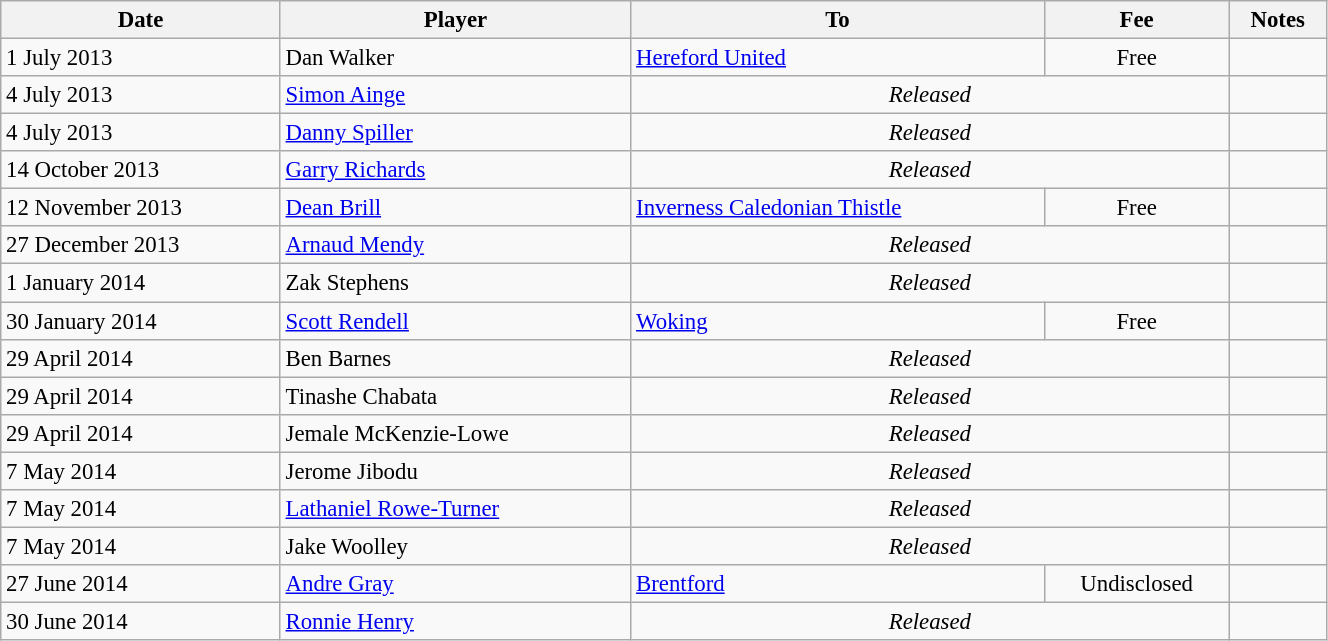<table class="wikitable" style="text-align:center; font-size:95%;width:70%; text-align:left">
<tr>
<th><strong>Date</strong></th>
<th><strong>Player</strong></th>
<th><strong>To</strong></th>
<th><strong>Fee</strong></th>
<th><strong>Notes</strong></th>
</tr>
<tr>
<td>1 July 2013</td>
<td> Dan Walker</td>
<td><a href='#'>Hereford United</a></td>
<td style="text-align:center;">Free</td>
<td style="text-align:center;"></td>
</tr>
<tr>
<td>4 July 2013</td>
<td> <a href='#'>Simon Ainge</a></td>
<td align="center" colspan=2><em>Released</em></td>
<td align="center"></td>
</tr>
<tr>
<td>4 July 2013</td>
<td> <a href='#'>Danny Spiller</a></td>
<td align="center" colspan=2><em>Released</em></td>
<td align="center"></td>
</tr>
<tr>
<td>14 October 2013</td>
<td> <a href='#'>Garry Richards</a></td>
<td align="center" colspan=2><em>Released</em></td>
<td align="center"></td>
</tr>
<tr>
<td>12 November 2013</td>
<td> <a href='#'>Dean Brill</a></td>
<td><a href='#'>Inverness Caledonian Thistle</a></td>
<td style="text-align:center;">Free</td>
<td style="text-align:center;"></td>
</tr>
<tr>
<td>27 December 2013</td>
<td> <a href='#'>Arnaud Mendy</a></td>
<td align="center" colspan=2><em>Released</em></td>
<td align="center"></td>
</tr>
<tr>
<td>1 January 2014</td>
<td> Zak Stephens</td>
<td align="center" colspan=2><em>Released</em></td>
<td align="center"></td>
</tr>
<tr>
<td>30 January 2014</td>
<td> <a href='#'>Scott Rendell</a></td>
<td><a href='#'>Woking</a></td>
<td style="text-align:center;">Free</td>
<td style="text-align:center;"></td>
</tr>
<tr>
<td>29 April 2014</td>
<td> Ben Barnes</td>
<td align="center" colspan=2><em>Released</em></td>
<td align="center"></td>
</tr>
<tr>
<td>29 April 2014</td>
<td> Tinashe Chabata</td>
<td align="center" colspan=2><em>Released</em></td>
<td align="center"></td>
</tr>
<tr>
<td>29 April 2014</td>
<td> Jemale McKenzie-Lowe</td>
<td align="center" colspan=2><em>Released</em></td>
<td align="center"></td>
</tr>
<tr>
<td>7 May 2014</td>
<td> Jerome Jibodu</td>
<td align="center" colspan=2><em>Released</em></td>
<td align="center"></td>
</tr>
<tr>
<td>7 May 2014</td>
<td> <a href='#'>Lathaniel Rowe-Turner</a></td>
<td align="center" colspan=2><em>Released</em></td>
<td align="center"></td>
</tr>
<tr>
<td>7 May 2014</td>
<td> Jake Woolley</td>
<td align="center" colspan=2><em>Released</em></td>
<td align="center"></td>
</tr>
<tr>
<td>27 June 2014</td>
<td> <a href='#'>Andre Gray</a></td>
<td><a href='#'>Brentford</a></td>
<td align="center">Undisclosed</td>
<td align="center"></td>
</tr>
<tr>
<td>30 June 2014</td>
<td> <a href='#'>Ronnie Henry</a></td>
<td align="center" colspan=2><em>Released</em></td>
<td align="center"></td>
</tr>
</table>
